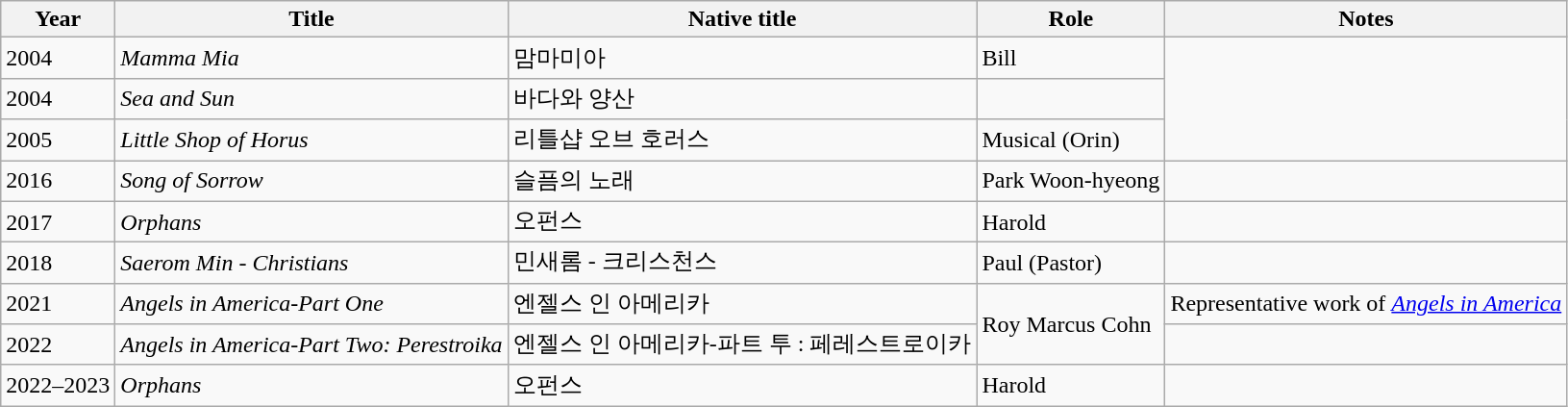<table class="wikitable sortable">
<tr>
<th>Year</th>
<th>Title</th>
<th>Native title</th>
<th>Role</th>
<th class="unsortable">Notes</th>
</tr>
<tr>
<td>2004</td>
<td><em>Mamma Mia</em></td>
<td>맘마미아</td>
<td>Bill</td>
<td rowspan=3></td>
</tr>
<tr>
<td>2004</td>
<td><em>Sea and Sun</em></td>
<td>바다와 양산</td>
<td></td>
</tr>
<tr>
<td>2005</td>
<td><em>Little Shop of Horus</em></td>
<td>리틀샵 오브 호러스</td>
<td>Musical (Orin)</td>
</tr>
<tr>
<td>2016</td>
<td><em>Song of Sorrow</em></td>
<td>슬픔의 노래</td>
<td>Park Woon-hyeong</td>
<td></td>
</tr>
<tr>
<td>2017</td>
<td><em>Orphans</em></td>
<td>오펀스</td>
<td>Harold</td>
<td></td>
</tr>
<tr>
<td>2018</td>
<td><em>Saerom Min - Christians</em></td>
<td>민새롬 - 크리스천스</td>
<td>Paul (Pastor)</td>
<td></td>
</tr>
<tr>
<td>2021</td>
<td><em>Angels in America-Part One</em></td>
<td>엔젤스 인 아메리카</td>
<td rowspan=2>Roy Marcus Cohn</td>
<td>Representative work of <em><a href='#'>Angels in America</a></em></td>
</tr>
<tr>
<td>2022</td>
<td><em>Angels in America-Part Two: Perestroika</em></td>
<td>엔젤스 인 아메리카-파트 투 : 페레스트로이카</td>
<td></td>
</tr>
<tr>
<td>2022–2023</td>
<td><em>Orphans</em></td>
<td>오펀스</td>
<td>Harold</td>
<td></td>
</tr>
</table>
